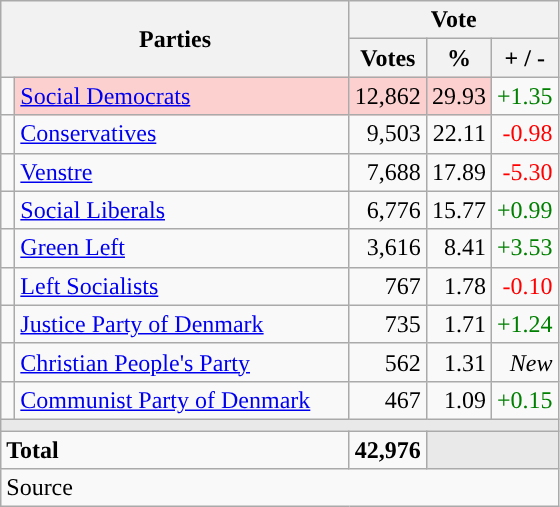<table class="wikitable" style="text-align:right;">
<tr>
<th style="text-align:centre;" rowspan="2" colspan="2" width="225">Parties</th>
<th colspan="3">Vote</th>
</tr>
<tr>
<th width="15">Votes</th>
<th width="15">%</th>
<th width="15">+ / -</th>
</tr>
<tr>
<td width="2" style="color:inherit;background:"></td>
<td bgcolor=#fbd0ce  align="left"><a href='#'>Social Democrats</a></td>
<td bgcolor=#fbd0ce>12,862</td>
<td bgcolor=#fbd0ce>29.93</td>
<td style=color:green;>+1.35</td>
</tr>
<tr>
<td width="2" style="color:inherit;background:"></td>
<td align="left"><a href='#'>Conservatives</a></td>
<td>9,503</td>
<td>22.11</td>
<td style=color:red;>-0.98</td>
</tr>
<tr>
<td width="2" style="color:inherit;background:"></td>
<td align="left"><a href='#'>Venstre</a></td>
<td>7,688</td>
<td>17.89</td>
<td style=color:red;>-5.30</td>
</tr>
<tr>
<td width="2" style="color:inherit;background:"></td>
<td align="left"><a href='#'>Social Liberals</a></td>
<td>6,776</td>
<td>15.77</td>
<td style=color:green;>+0.99</td>
</tr>
<tr>
<td width="2" style="color:inherit;background:"></td>
<td align="left"><a href='#'>Green Left</a></td>
<td>3,616</td>
<td>8.41</td>
<td style=color:green;>+3.53</td>
</tr>
<tr>
<td width="2" style="color:inherit;background:"></td>
<td align="left"><a href='#'>Left Socialists</a></td>
<td>767</td>
<td>1.78</td>
<td style=color:red;>-0.10</td>
</tr>
<tr>
<td width="2" style="color:inherit;background:"></td>
<td align="left"><a href='#'>Justice Party of Denmark</a></td>
<td>735</td>
<td>1.71</td>
<td style=color:green;>+1.24</td>
</tr>
<tr>
<td width="2" style="color:inherit;background:"></td>
<td align="left"><a href='#'>Christian People's Party</a></td>
<td>562</td>
<td>1.31</td>
<td><em>New</em></td>
</tr>
<tr>
<td width="2" style="color:inherit;background:"></td>
<td align="left"><a href='#'>Communist Party of Denmark</a></td>
<td>467</td>
<td>1.09</td>
<td style=color:green;>+0.15</td>
</tr>
<tr>
<td colspan="7" bgcolor="#E9E9E9"></td>
</tr>
<tr>
<td align="left" colspan="2"><strong>Total</strong></td>
<td><strong>42,976</strong></td>
<td bgcolor="#E9E9E9" colspan="2"></td>
</tr>
<tr>
<td align="left" colspan="6">Source</td>
</tr>
</table>
